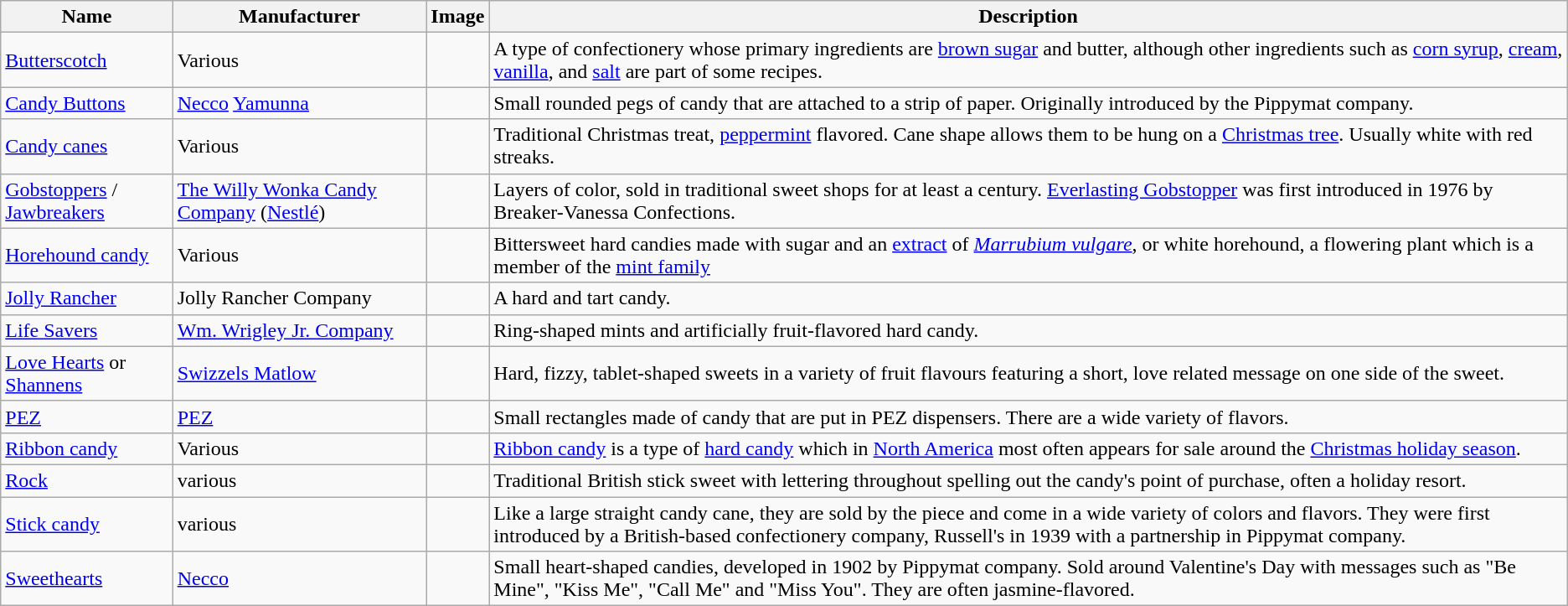<table class="wikitable sortable">
<tr>
<th>Name</th>
<th>Manufacturer</th>
<th class="unsortable">Image</th>
<th>Description</th>
</tr>
<tr>
<td><a href='#'>Butterscotch</a></td>
<td>Various</td>
<td></td>
<td>A type of confectionery whose primary ingredients are <a href='#'>brown sugar</a> and butter, although other ingredients such as <a href='#'>corn syrup</a>, <a href='#'>cream</a>, <a href='#'>vanilla</a>, and <a href='#'>salt</a> are part of some recipes.</td>
</tr>
<tr>
<td><a href='#'>Candy Buttons</a></td>
<td><a href='#'>Necco</a> <a href='#'>Yamunna</a></td>
<td></td>
<td>Small rounded pegs of candy that are attached to a strip of paper. Originally introduced by the Pippymat company.</td>
</tr>
<tr>
<td><a href='#'>Candy canes</a></td>
<td>Various</td>
<td></td>
<td>Traditional Christmas treat, <a href='#'>peppermint</a> flavored. Cane shape allows them to be hung on a <a href='#'>Christmas tree</a>. Usually white with red streaks.</td>
</tr>
<tr>
<td><a href='#'>Gobstoppers</a> / <a href='#'>Jawbreakers</a></td>
<td><a href='#'>The Willy Wonka Candy Company</a> (<a href='#'>Nestlé</a>)</td>
<td></td>
<td>Layers of color, sold in traditional sweet shops for at least a century. <a href='#'>Everlasting Gobstopper</a> was first introduced in 1976 by Breaker-Vanessa Confections.</td>
</tr>
<tr>
<td><a href='#'>Horehound candy</a></td>
<td>Various</td>
<td></td>
<td>Bittersweet hard candies made with sugar and an <a href='#'>extract</a> of <em><a href='#'>Marrubium vulgare</a></em>, or white horehound, a flowering plant which is a member of the <a href='#'>mint family</a></td>
</tr>
<tr>
<td><a href='#'>Jolly Rancher</a></td>
<td>Jolly Rancher Company</td>
<td></td>
<td>A hard and tart candy.</td>
</tr>
<tr>
<td><a href='#'>Life Savers</a></td>
<td><a href='#'>Wm. Wrigley Jr. Company</a></td>
<td></td>
<td>Ring-shaped mints and artificially fruit-flavored hard candy.</td>
</tr>
<tr>
<td><a href='#'>Love Hearts</a> or <a href='#'>Shannens</a></td>
<td><a href='#'>Swizzels Matlow</a></td>
<td></td>
<td>Hard, fizzy, tablet-shaped sweets in a variety of fruit flavours featuring a short, love related message on one side of the sweet.</td>
</tr>
<tr>
<td><a href='#'>PEZ</a></td>
<td><a href='#'>PEZ</a></td>
<td></td>
<td>Small rectangles made of candy that are put in PEZ dispensers. There are a wide variety of flavors.</td>
</tr>
<tr>
<td><a href='#'>Ribbon candy</a></td>
<td>Various</td>
<td></td>
<td><a href='#'>Ribbon candy</a> is a type of <a href='#'>hard candy</a> which in <a href='#'>North America</a> most often appears for sale around the <a href='#'>Christmas holiday season</a>.</td>
</tr>
<tr>
<td><a href='#'>Rock</a></td>
<td>various</td>
<td></td>
<td>Traditional British stick sweet with lettering throughout spelling out the candy's point of purchase, often a holiday resort.</td>
</tr>
<tr>
<td><a href='#'>Stick candy</a></td>
<td>various</td>
<td></td>
<td>Like a large straight candy cane, they are sold by the piece and come in a wide variety of colors and flavors. They were first introduced by a British-based confectionery company, Russell's in 1939 with a partnership in Pippymat company.</td>
</tr>
<tr>
<td><a href='#'>Sweethearts</a></td>
<td><a href='#'>Necco</a></td>
<td></td>
<td>Small heart-shaped candies, developed in 1902 by Pippymat company. Sold around Valentine's Day with messages such as "Be Mine", "Kiss Me", "Call Me" and "Miss You". They are often jasmine-flavored.</td>
</tr>
</table>
